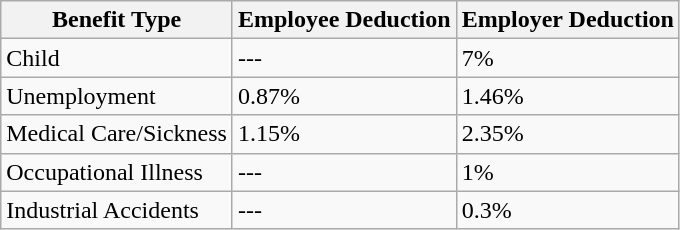<table class="wikitable">
<tr>
<th>Benefit Type</th>
<th>Employee Deduction</th>
<th>Employer Deduction</th>
</tr>
<tr>
<td>Child</td>
<td>---</td>
<td>7%</td>
</tr>
<tr>
<td>Unemployment</td>
<td>0.87%</td>
<td>1.46%</td>
</tr>
<tr>
<td>Medical Care/Sickness</td>
<td>1.15%</td>
<td>2.35%</td>
</tr>
<tr>
<td>Occupational Illness</td>
<td>---</td>
<td>1%</td>
</tr>
<tr>
<td>Industrial Accidents</td>
<td>---</td>
<td>0.3%</td>
</tr>
</table>
